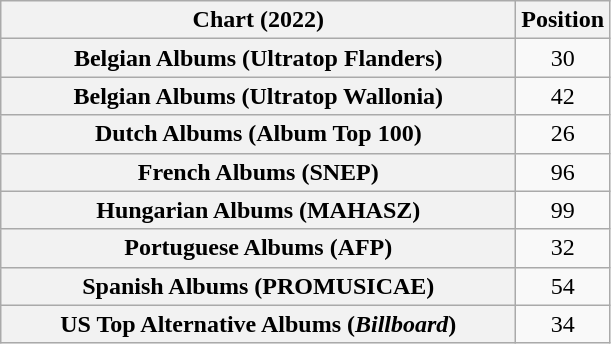<table class="wikitable sortable plainrowheaders" style="text-align:center">
<tr>
<th scope="col" style="width:21em;">Chart (2022)</th>
<th scope="col">Position</th>
</tr>
<tr>
<th scope="row">Belgian Albums (Ultratop Flanders)</th>
<td>30</td>
</tr>
<tr>
<th scope="row">Belgian Albums (Ultratop Wallonia)</th>
<td>42</td>
</tr>
<tr>
<th scope="row">Dutch Albums (Album Top 100)</th>
<td>26</td>
</tr>
<tr>
<th scope="row">French Albums (SNEP)</th>
<td>96</td>
</tr>
<tr>
<th scope="row">Hungarian Albums (MAHASZ)</th>
<td>99</td>
</tr>
<tr>
<th scope="row">Portuguese Albums (AFP)</th>
<td>32</td>
</tr>
<tr>
<th scope="row">Spanish Albums (PROMUSICAE)</th>
<td>54</td>
</tr>
<tr>
<th scope="row">US Top Alternative Albums (<em>Billboard</em>)</th>
<td>34</td>
</tr>
</table>
